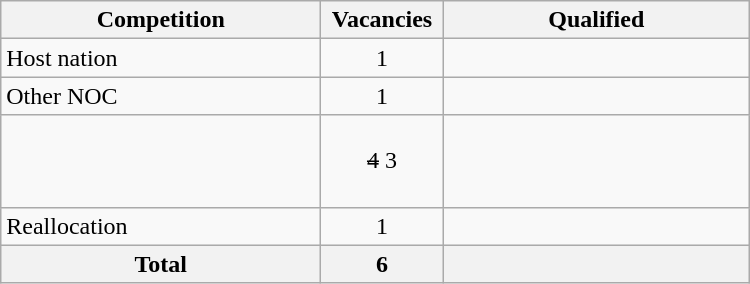<table class = "wikitable" width=500>
<tr>
<th width=300>Competition</th>
<th width=80>Vacancies</th>
<th width=300>Qualified</th>
</tr>
<tr>
<td>Host nation</td>
<td align="center">1</td>
<td></td>
</tr>
<tr>
<td>Other NOC</td>
<td align="center">1</td>
<td></td>
</tr>
<tr>
<td></td>
<td align="center"><s>4</s> 3</td>
<td><br><br><s></s><br></td>
</tr>
<tr>
<td>Reallocation</td>
<td align="center">1</td>
<td></td>
</tr>
<tr>
<th>Total</th>
<th>6</th>
<th></th>
</tr>
</table>
